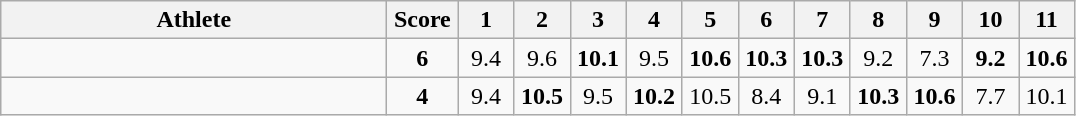<table class="wikitable" style="text-align:center">
<tr>
<th width=250>Athlete</th>
<th width=40>Score</th>
<th width=30>1</th>
<th width=30>2</th>
<th width=30>3</th>
<th width=30>4</th>
<th width=30>5</th>
<th width=30>6</th>
<th width=30>7</th>
<th width=30>8</th>
<th width=30>9</th>
<th width=30>10</th>
<th width=30>11</th>
</tr>
<tr>
<td align=left></td>
<td><strong>6</strong></td>
<td>9.4</td>
<td>9.6</td>
<td><strong>10.1</strong></td>
<td>9.5</td>
<td><strong>10.6</strong></td>
<td><strong>10.3</strong></td>
<td><strong>10.3</strong></td>
<td>9.2</td>
<td>7.3</td>
<td><strong>9.2</strong></td>
<td><strong>10.6</strong></td>
</tr>
<tr>
<td align=left></td>
<td><strong>4</strong></td>
<td>9.4</td>
<td><strong>10.5</strong></td>
<td>9.5</td>
<td><strong>10.2</strong></td>
<td>10.5</td>
<td>8.4</td>
<td>9.1</td>
<td><strong>10.3</strong></td>
<td><strong>10.6</strong></td>
<td>7.7</td>
<td>10.1</td>
</tr>
</table>
